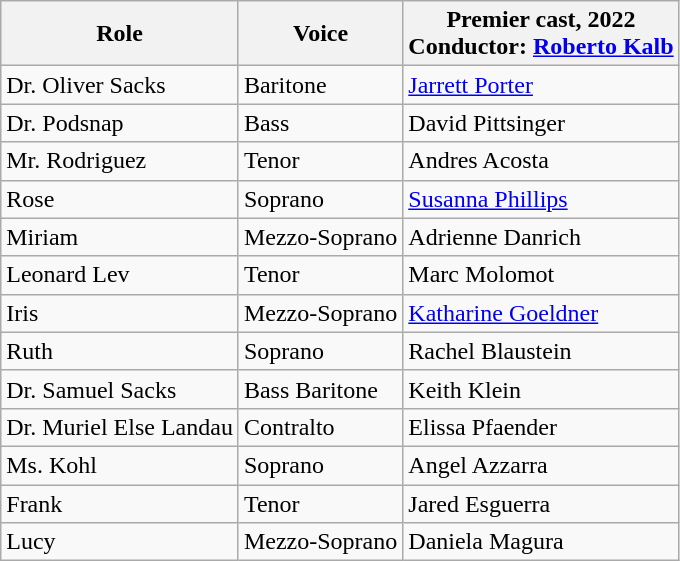<table class="wikitable">
<tr>
<th>Role</th>
<th>Voice</th>
<th>Premier cast, 2022<br>Conductor: <a href='#'>Roberto Kalb</a></th>
</tr>
<tr>
<td>Dr. Oliver Sacks</td>
<td>Baritone</td>
<td><a href='#'>Jarrett Porter</a></td>
</tr>
<tr>
<td>Dr. Podsnap</td>
<td>Bass</td>
<td>David Pittsinger</td>
</tr>
<tr>
<td>Mr. Rodriguez</td>
<td>Tenor</td>
<td>Andres Acosta</td>
</tr>
<tr>
<td>Rose</td>
<td>Soprano</td>
<td><a href='#'>Susanna Phillips</a></td>
</tr>
<tr>
<td>Miriam</td>
<td>Mezzo-Soprano</td>
<td>Adrienne Danrich</td>
</tr>
<tr>
<td>Leonard Lev</td>
<td>Tenor</td>
<td>Marc Molomot</td>
</tr>
<tr>
<td>Iris</td>
<td>Mezzo-Soprano</td>
<td><a href='#'>Katharine Goeldner</a></td>
</tr>
<tr>
<td>Ruth</td>
<td>Soprano</td>
<td>Rachel Blaustein</td>
</tr>
<tr>
<td>Dr. Samuel Sacks</td>
<td>Bass Baritone</td>
<td>Keith Klein</td>
</tr>
<tr>
<td>Dr. Muriel Else Landau</td>
<td>Contralto</td>
<td>Elissa Pfaender</td>
</tr>
<tr>
<td>Ms. Kohl</td>
<td>Soprano</td>
<td>Angel Azzarra</td>
</tr>
<tr>
<td>Frank</td>
<td>Tenor</td>
<td>Jared Esguerra</td>
</tr>
<tr>
<td>Lucy</td>
<td>Mezzo-Soprano</td>
<td>Daniela Magura</td>
</tr>
</table>
